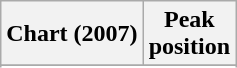<table class="wikitable sortable">
<tr>
<th align=left>Chart (2007)</th>
<th align=center>Peak<br>position</th>
</tr>
<tr>
</tr>
<tr>
</tr>
<tr>
</tr>
</table>
